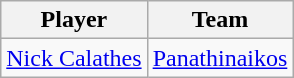<table class="wikitable">
<tr>
<th>Player</th>
<th>Team</th>
</tr>
<tr>
<td> <a href='#'>Nick Calathes</a></td>
<td><a href='#'>Panathinaikos</a></td>
</tr>
</table>
